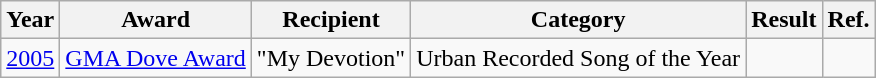<table class="wikitable">
<tr>
<th>Year</th>
<th>Award</th>
<th>Recipient</th>
<th>Category</th>
<th>Result</th>
<th>Ref.</th>
</tr>
<tr>
<td><a href='#'>2005</a></td>
<td><a href='#'>GMA Dove Award</a></td>
<td>"My Devotion"</td>
<td>Urban Recorded Song of the Year</td>
<td></td>
<td></td>
</tr>
</table>
